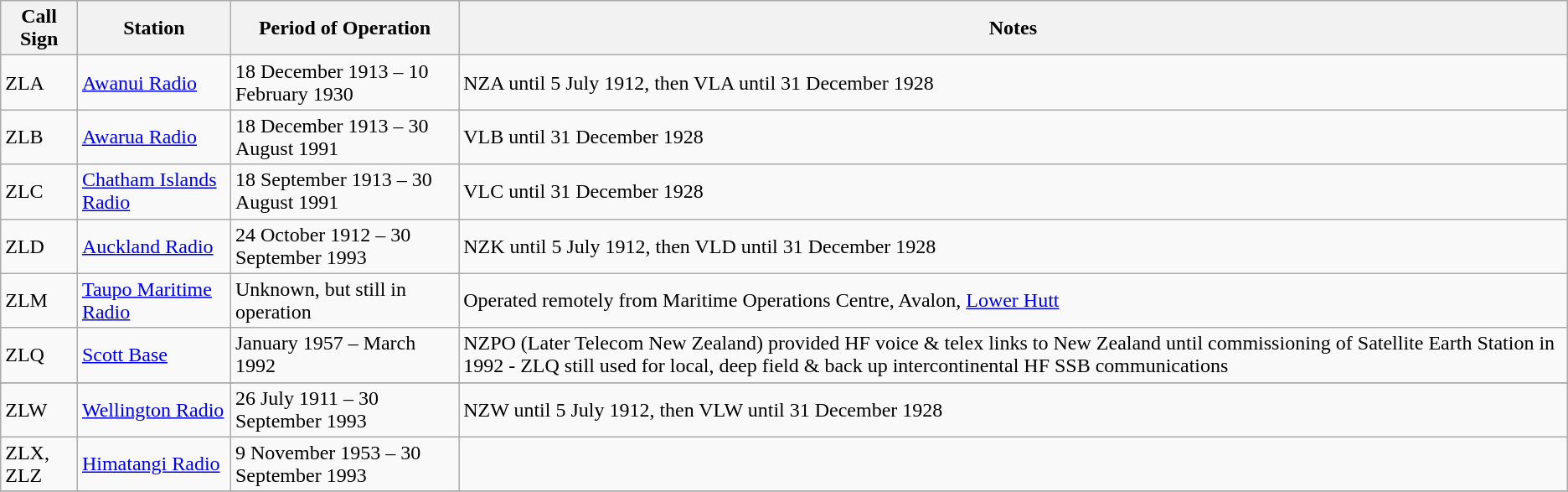<table class="wikitable">
<tr>
<th>Call Sign</th>
<th>Station</th>
<th>Period of Operation</th>
<th>Notes</th>
</tr>
<tr>
<td>ZLA</td>
<td><a href='#'>Awanui Radio</a></td>
<td>18 December 1913 – 10 February 1930</td>
<td>NZA until 5 July 1912, then VLA until 31 December 1928</td>
</tr>
<tr>
<td>ZLB</td>
<td><a href='#'>Awarua Radio</a></td>
<td>18 December 1913 – 30 August 1991</td>
<td>VLB until 31 December 1928</td>
</tr>
<tr>
<td>ZLC</td>
<td><a href='#'>Chatham Islands Radio</a></td>
<td>18 September 1913 – 30 August 1991</td>
<td>VLC until 31 December 1928</td>
</tr>
<tr>
<td>ZLD</td>
<td><a href='#'>Auckland Radio</a></td>
<td>24 October 1912 – 30 September 1993</td>
<td>NZK until 5 July 1912, then VLD until 31 December 1928</td>
</tr>
<tr>
<td>ZLM</td>
<td><a href='#'>Taupo Maritime Radio</a></td>
<td>Unknown, but still in operation</td>
<td>Operated remotely from Maritime Operations Centre, Avalon, <a href='#'>Lower Hutt</a></td>
</tr>
<tr>
<td>ZLQ</td>
<td><a href='#'>Scott Base</a></td>
<td>January 1957 – March 1992</td>
<td>NZPO (Later Telecom New Zealand) provided HF voice & telex links to New Zealand until commissioning of Satellite Earth Station in 1992 - ZLQ still used for local, deep field & back up intercontinental HF SSB communications</td>
</tr>
<tr>
</tr>
<tr>
<td>ZLW</td>
<td><a href='#'>Wellington Radio</a></td>
<td>26 July 1911 – 30 September 1993</td>
<td>NZW until 5 July 1912, then VLW until 31 December 1928</td>
</tr>
<tr>
<td>ZLX, ZLZ</td>
<td><a href='#'>Himatangi Radio</a></td>
<td>9 November 1953 – 30 September 1993</td>
<td></td>
</tr>
<tr>
</tr>
</table>
